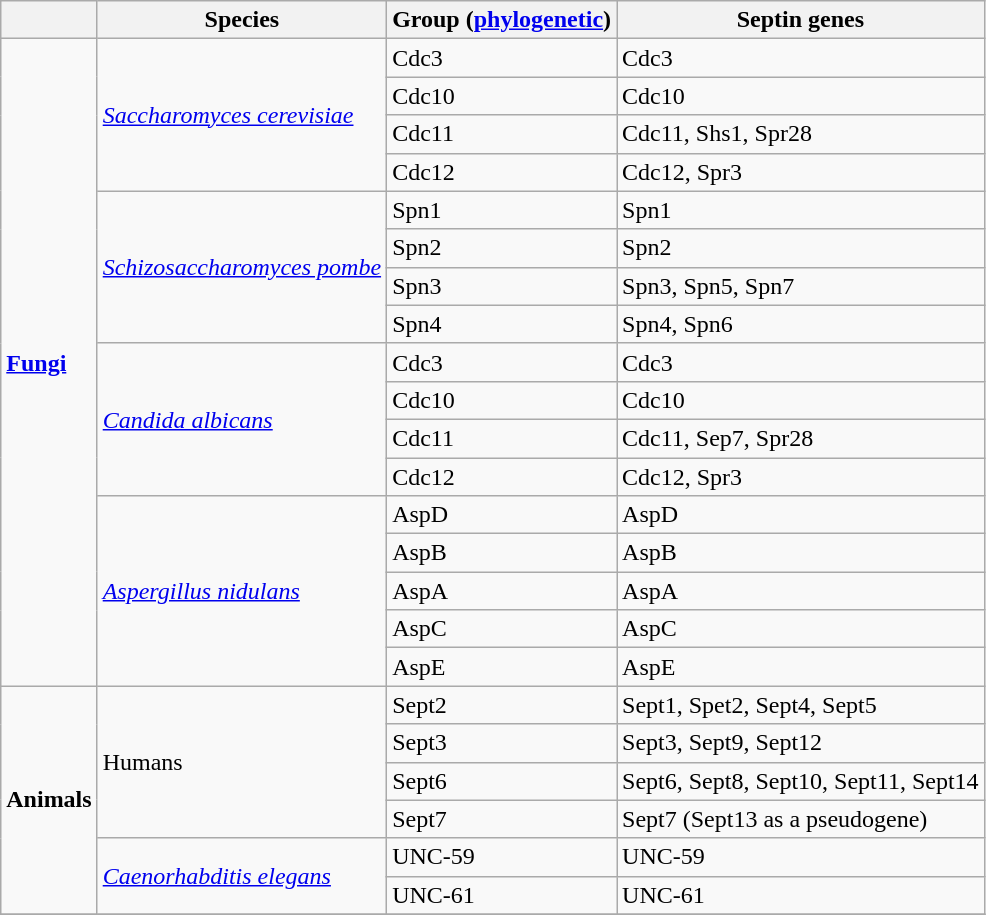<table class="wikitable collapsible collapsed" border="1">
<tr>
<th></th>
<th>Species</th>
<th>Group (<a href='#'>phylogenetic</a>)</th>
<th>Septin genes</th>
</tr>
<tr>
<td rowspan="17"><strong><a href='#'>Fungi</a></strong></td>
<td rowspan="4"><em><a href='#'>Saccharomyces cerevisiae</a></em></td>
<td>Cdc3</td>
<td>Cdc3</td>
</tr>
<tr>
<td>Cdc10</td>
<td>Cdc10</td>
</tr>
<tr>
<td>Cdc11</td>
<td>Cdc11, Shs1, Spr28</td>
</tr>
<tr>
<td>Cdc12</td>
<td>Cdc12, Spr3</td>
</tr>
<tr>
<td rowspan="4"><em><a href='#'>Schizosaccharomyces pombe</a></em></td>
<td>Spn1</td>
<td>Spn1</td>
</tr>
<tr>
<td>Spn2</td>
<td>Spn2</td>
</tr>
<tr>
<td>Spn3</td>
<td>Spn3, Spn5, Spn7</td>
</tr>
<tr>
<td>Spn4</td>
<td>Spn4, Spn6</td>
</tr>
<tr>
<td rowspan="4"><em><a href='#'>Candida albicans</a></em></td>
<td>Cdc3</td>
<td>Cdc3</td>
</tr>
<tr>
<td>Cdc10</td>
<td>Cdc10</td>
</tr>
<tr>
<td>Cdc11</td>
<td>Cdc11, Sep7, Spr28</td>
</tr>
<tr>
<td>Cdc12</td>
<td>Cdc12, Spr3</td>
</tr>
<tr>
<td rowspan="5"><em><a href='#'>Aspergillus nidulans</a></em></td>
<td>AspD</td>
<td>AspD</td>
</tr>
<tr>
<td>AspB</td>
<td>AspB</td>
</tr>
<tr>
<td>AspA</td>
<td>AspA</td>
</tr>
<tr>
<td>AspC</td>
<td>AspC</td>
</tr>
<tr>
<td>AspE</td>
<td>AspE</td>
</tr>
<tr>
<td rowspan="6"><strong>Animals</strong></td>
<td rowspan="4">Humans</td>
<td>Sept2</td>
<td>Sept1, Spet2, Sept4, Sept5</td>
</tr>
<tr>
<td>Sept3</td>
<td>Sept3, Sept9, Sept12</td>
</tr>
<tr>
<td>Sept6</td>
<td>Sept6, Sept8, Sept10, Sept11, Sept14</td>
</tr>
<tr>
<td>Sept7</td>
<td>Sept7 (Sept13 as a pseudogene)</td>
</tr>
<tr>
<td rowspan="2"><em><a href='#'>Caenorhabditis elegans</a></em></td>
<td>UNC-59</td>
<td>UNC-59</td>
</tr>
<tr>
<td>UNC-61</td>
<td>UNC-61</td>
</tr>
<tr>
</tr>
</table>
